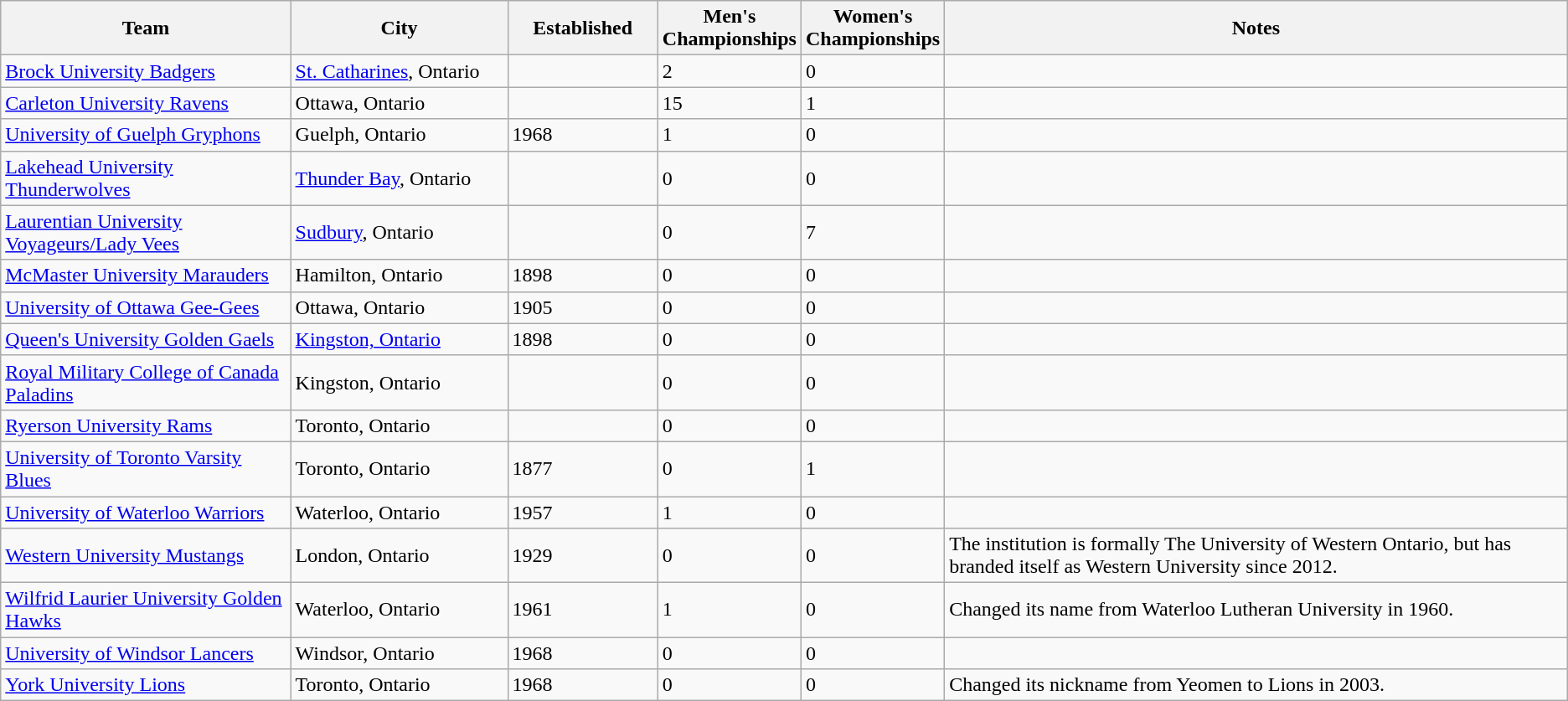<table class="wikitable">
<tr>
<th bgcolor="#DDDDFF" width="20%">Team</th>
<th bgcolor="#DDDDFF" width="15%">City</th>
<th bgcolor="#DDDDFF" width="10%">Established</th>
<th bgcolor="#DDDDFF" width="5%">Men's Championships</th>
<th bgcolor="#DDDDFF" width="5%">Women's Championships</th>
<th bgcolor="#DDDDFF" width="45%">Notes</th>
</tr>
<tr>
<td><a href='#'>Brock University Badgers</a></td>
<td><a href='#'>St. Catharines</a>, Ontario</td>
<td></td>
<td>2</td>
<td>0</td>
<td></td>
</tr>
<tr>
<td><a href='#'>Carleton University Ravens</a></td>
<td>Ottawa, Ontario</td>
<td></td>
<td>15</td>
<td>1</td>
<td></td>
</tr>
<tr>
<td><a href='#'>University of Guelph Gryphons</a></td>
<td>Guelph, Ontario</td>
<td>1968</td>
<td>1</td>
<td>0</td>
<td></td>
</tr>
<tr>
<td><a href='#'>Lakehead University Thunderwolves</a></td>
<td><a href='#'>Thunder Bay</a>, Ontario</td>
<td></td>
<td>0</td>
<td>0</td>
<td></td>
</tr>
<tr>
<td><a href='#'>Laurentian University Voyageurs/Lady Vees</a></td>
<td><a href='#'>Sudbury</a>, Ontario</td>
<td></td>
<td>0</td>
<td>7</td>
<td></td>
</tr>
<tr>
<td><a href='#'>McMaster University Marauders</a></td>
<td>Hamilton, Ontario</td>
<td>1898</td>
<td>0</td>
<td>0</td>
<td></td>
</tr>
<tr>
<td><a href='#'>University of Ottawa Gee-Gees</a></td>
<td>Ottawa, Ontario</td>
<td>1905</td>
<td>0</td>
<td>0</td>
<td></td>
</tr>
<tr>
<td><a href='#'>Queen's University Golden Gaels</a></td>
<td><a href='#'>Kingston, Ontario</a></td>
<td>1898</td>
<td>0</td>
<td>0</td>
<td></td>
</tr>
<tr>
<td><a href='#'>Royal Military College of Canada Paladins</a></td>
<td>Kingston, Ontario</td>
<td></td>
<td>0</td>
<td>0</td>
<td></td>
</tr>
<tr>
<td><a href='#'>Ryerson University Rams</a></td>
<td>Toronto, Ontario</td>
<td></td>
<td>0</td>
<td>0</td>
<td></td>
</tr>
<tr>
<td><a href='#'>University of Toronto Varsity Blues</a></td>
<td>Toronto, Ontario</td>
<td>1877</td>
<td>0</td>
<td>1</td>
<td></td>
</tr>
<tr>
<td><a href='#'>University of Waterloo Warriors</a></td>
<td>Waterloo, Ontario</td>
<td>1957</td>
<td>1</td>
<td>0</td>
<td></td>
</tr>
<tr>
<td><a href='#'>Western University Mustangs</a></td>
<td>London, Ontario</td>
<td>1929</td>
<td>0</td>
<td>0</td>
<td>The institution is formally The University of Western Ontario, but has branded itself as Western University since 2012.</td>
</tr>
<tr>
<td><a href='#'>Wilfrid Laurier University Golden Hawks</a></td>
<td>Waterloo, Ontario</td>
<td>1961</td>
<td>1</td>
<td>0</td>
<td>Changed its name from Waterloo Lutheran University in 1960.</td>
</tr>
<tr>
<td><a href='#'>University of Windsor Lancers</a></td>
<td>Windsor, Ontario</td>
<td>1968</td>
<td>0</td>
<td>0</td>
<td></td>
</tr>
<tr>
<td><a href='#'>York University Lions</a></td>
<td>Toronto, Ontario</td>
<td>1968</td>
<td>0</td>
<td>0</td>
<td>Changed its nickname from Yeomen to Lions in 2003.</td>
</tr>
</table>
